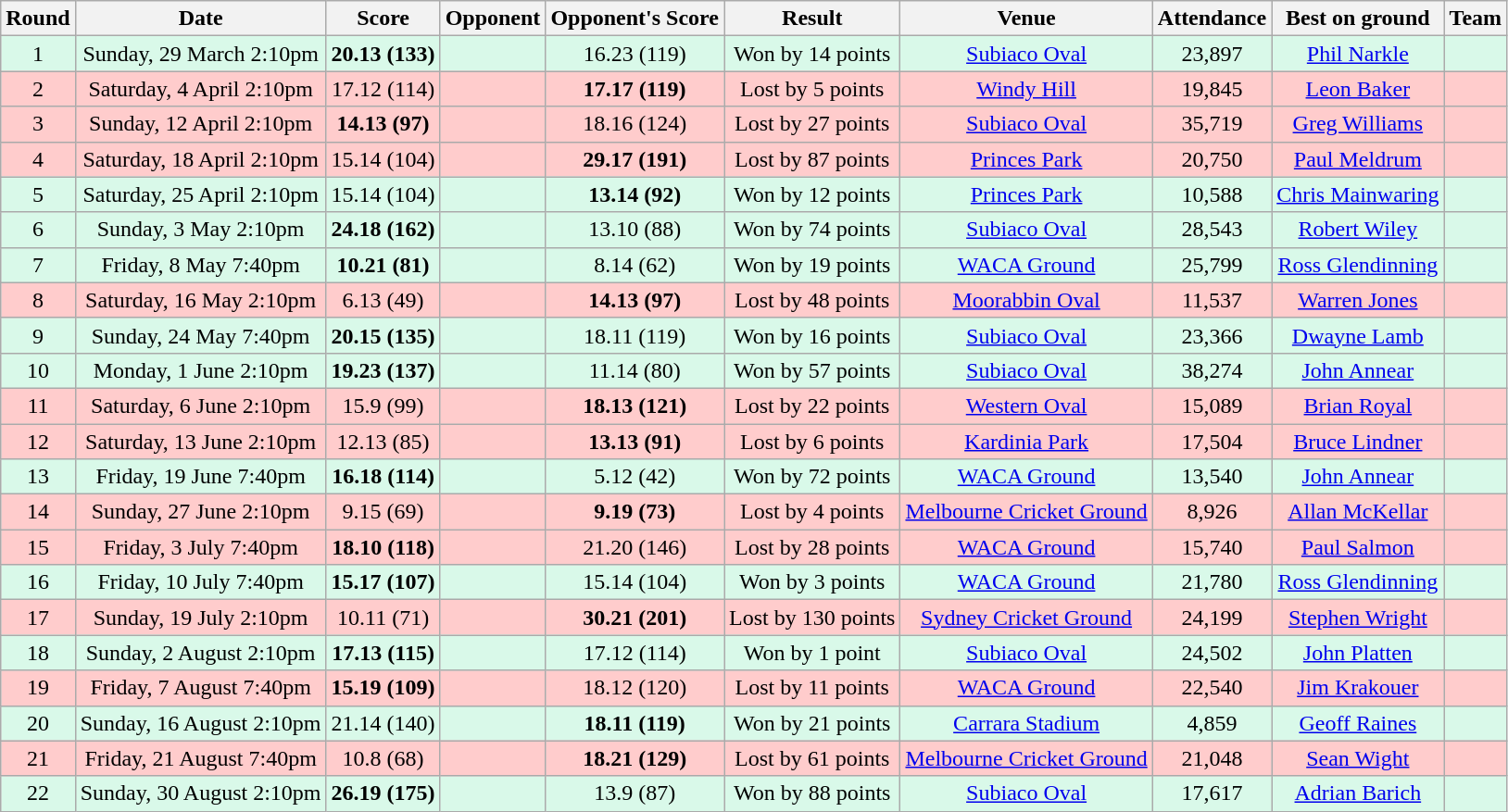<table class="wikitable">
<tr>
<th>Round</th>
<th>Date</th>
<th>Score</th>
<th>Opponent</th>
<th>Opponent's Score</th>
<th>Result</th>
<th>Venue</th>
<th>Attendance</th>
<th>Best on ground</th>
<th>Team</th>
</tr>
<tr align="center" style="background:#d9f9e9;">
<td>1</td>
<td>Sunday, 29 March 2:10pm</td>
<td><strong>20.13 (133)</strong></td>
<td></td>
<td>16.23 (119)</td>
<td>Won by 14 points</td>
<td><a href='#'>Subiaco Oval</a></td>
<td>23,897</td>
<td><a href='#'>Phil Narkle</a></td>
<td></td>
</tr>
<tr align="center" style="background:#fcc;">
<td>2</td>
<td>Saturday, 4 April 2:10pm</td>
<td>17.12 (114)</td>
<td></td>
<td><strong>17.17 (119)</strong></td>
<td>Lost by 5 points</td>
<td><a href='#'>Windy Hill</a></td>
<td>19,845</td>
<td><a href='#'>Leon Baker</a></td>
<td></td>
</tr>
<tr align="center" style="background:#fcc;">
<td>3</td>
<td>Sunday, 12 April 2:10pm</td>
<td><strong>14.13 (97)</strong></td>
<td></td>
<td>18.16 (124)</td>
<td>Lost by 27 points</td>
<td><a href='#'>Subiaco Oval</a></td>
<td>35,719</td>
<td><a href='#'>Greg Williams</a></td>
<td></td>
</tr>
<tr align="center" style="background:#fcc;">
<td>4</td>
<td>Saturday, 18 April 2:10pm</td>
<td>15.14 (104)</td>
<td></td>
<td><strong>29.17 (191)</strong></td>
<td>Lost by 87 points</td>
<td><a href='#'>Princes Park</a></td>
<td>20,750</td>
<td><a href='#'>Paul Meldrum</a></td>
<td></td>
</tr>
<tr align="center" style="background:#d9f9e9;">
<td>5</td>
<td>Saturday, 25 April 2:10pm</td>
<td>15.14 (104)</td>
<td></td>
<td><strong>13.14 (92)</strong></td>
<td>Won by 12 points</td>
<td><a href='#'>Princes Park</a></td>
<td>10,588</td>
<td><a href='#'>Chris Mainwaring</a></td>
<td></td>
</tr>
<tr align="center" style="background:#d9f9e9;">
<td>6</td>
<td>Sunday, 3 May 2:10pm</td>
<td><strong>24.18 (162)</strong></td>
<td></td>
<td>13.10 (88)</td>
<td>Won by 74 points</td>
<td><a href='#'>Subiaco Oval</a></td>
<td>28,543</td>
<td><a href='#'>Robert Wiley</a></td>
<td></td>
</tr>
<tr align="center" style="background:#d9f9e9;">
<td>7</td>
<td>Friday, 8 May 7:40pm</td>
<td><strong>10.21 (81)</strong></td>
<td></td>
<td>8.14 (62)</td>
<td>Won by 19 points</td>
<td><a href='#'>WACA Ground</a></td>
<td>25,799</td>
<td><a href='#'>Ross Glendinning</a></td>
<td></td>
</tr>
<tr align="center" style="background:#fcc;">
<td>8</td>
<td>Saturday, 16 May 2:10pm</td>
<td>6.13 (49)</td>
<td></td>
<td><strong>14.13 (97)</strong></td>
<td>Lost by 48 points</td>
<td><a href='#'>Moorabbin Oval</a></td>
<td>11,537</td>
<td><a href='#'>Warren Jones</a></td>
<td></td>
</tr>
<tr align="center" style="background:#d9f9e9;">
<td>9</td>
<td>Sunday, 24 May 7:40pm</td>
<td><strong>20.15 (135)</strong></td>
<td></td>
<td>18.11 (119)</td>
<td>Won by 16 points</td>
<td><a href='#'>Subiaco Oval</a></td>
<td>23,366</td>
<td><a href='#'>Dwayne Lamb</a></td>
<td></td>
</tr>
<tr align="center" style="background:#d9f9e9;">
<td>10</td>
<td>Monday, 1 June 2:10pm</td>
<td><strong>19.23 (137)</strong></td>
<td></td>
<td>11.14 (80)</td>
<td>Won by 57 points</td>
<td><a href='#'>Subiaco Oval</a></td>
<td>38,274</td>
<td><a href='#'>John Annear</a></td>
<td></td>
</tr>
<tr align="center" style="background:#fcc;">
<td>11</td>
<td>Saturday, 6 June 2:10pm</td>
<td>15.9 (99)</td>
<td></td>
<td><strong>18.13 (121)</strong></td>
<td>Lost by 22 points</td>
<td><a href='#'>Western Oval</a></td>
<td>15,089</td>
<td><a href='#'>Brian Royal</a></td>
<td></td>
</tr>
<tr align="center" style="background:#fcc;">
<td>12</td>
<td>Saturday, 13 June 2:10pm</td>
<td>12.13 (85)</td>
<td></td>
<td><strong>13.13 (91)</strong></td>
<td>Lost by 6 points</td>
<td><a href='#'>Kardinia Park</a></td>
<td>17,504</td>
<td><a href='#'>Bruce Lindner</a></td>
<td></td>
</tr>
<tr align="center" style="background:#d9f9e9;">
<td>13</td>
<td>Friday, 19 June 7:40pm</td>
<td><strong>16.18 (114)</strong></td>
<td></td>
<td>5.12 (42)</td>
<td>Won by 72 points</td>
<td><a href='#'>WACA Ground</a></td>
<td>13,540</td>
<td><a href='#'>John Annear</a></td>
<td></td>
</tr>
<tr align="center" style="background:#fcc;">
<td>14</td>
<td>Sunday, 27 June 2:10pm</td>
<td>9.15 (69)</td>
<td></td>
<td><strong>9.19 (73)</strong></td>
<td>Lost by 4 points</td>
<td><a href='#'>Melbourne Cricket Ground</a></td>
<td>8,926</td>
<td><a href='#'>Allan McKellar</a></td>
<td></td>
</tr>
<tr align="center" style="background:#fcc;">
<td>15</td>
<td>Friday, 3 July 7:40pm</td>
<td><strong>18.10 (118)</strong></td>
<td></td>
<td>21.20 (146)</td>
<td>Lost by 28 points</td>
<td><a href='#'>WACA Ground</a></td>
<td>15,740</td>
<td><a href='#'>Paul Salmon</a></td>
<td></td>
</tr>
<tr align="center" style="background:#d9f9e9;">
<td>16</td>
<td>Friday, 10 July 7:40pm</td>
<td><strong>15.17 (107)</strong></td>
<td></td>
<td>15.14 (104)</td>
<td>Won by 3 points</td>
<td><a href='#'>WACA Ground</a></td>
<td>21,780</td>
<td><a href='#'>Ross Glendinning</a></td>
<td></td>
</tr>
<tr align="center" style="background:#fcc;">
<td>17</td>
<td>Sunday, 19 July 2:10pm</td>
<td>10.11 (71)</td>
<td></td>
<td><strong>30.21 (201)</strong></td>
<td>Lost by 130 points</td>
<td><a href='#'>Sydney Cricket Ground</a></td>
<td>24,199</td>
<td><a href='#'>Stephen Wright</a></td>
<td></td>
</tr>
<tr align="center" style="background:#d9f9e9;">
<td>18</td>
<td>Sunday, 2 August 2:10pm</td>
<td><strong>17.13 (115)</strong></td>
<td></td>
<td>17.12 (114)</td>
<td>Won by 1 point</td>
<td><a href='#'>Subiaco Oval</a></td>
<td>24,502</td>
<td><a href='#'>John Platten</a></td>
<td></td>
</tr>
<tr align="center" style="background:#fcc;">
<td>19</td>
<td>Friday, 7 August 7:40pm</td>
<td><strong>15.19 (109)</strong></td>
<td></td>
<td>18.12 (120)</td>
<td>Lost by 11 points</td>
<td><a href='#'>WACA Ground</a></td>
<td>22,540</td>
<td><a href='#'>Jim Krakouer</a></td>
<td></td>
</tr>
<tr align="center" style="background:#d9f9e9;">
<td>20</td>
<td>Sunday, 16 August 2:10pm</td>
<td>21.14 (140)</td>
<td></td>
<td><strong>18.11 (119)</strong></td>
<td>Won by 21 points</td>
<td><a href='#'>Carrara Stadium</a></td>
<td>4,859</td>
<td><a href='#'>Geoff Raines</a></td>
<td></td>
</tr>
<tr align="center" style="background:#fcc;">
<td>21</td>
<td>Friday, 21 August 7:40pm</td>
<td>10.8 (68)</td>
<td></td>
<td><strong>18.21 (129)</strong></td>
<td>Lost by 61 points</td>
<td><a href='#'>Melbourne Cricket Ground</a></td>
<td>21,048</td>
<td><a href='#'>Sean Wight</a></td>
<td></td>
</tr>
<tr align="center" style="background:#d9f9e9;">
<td>22</td>
<td>Sunday, 30 August 2:10pm</td>
<td><strong>26.19 (175)</strong></td>
<td></td>
<td>13.9 (87)</td>
<td>Won by 88 points</td>
<td><a href='#'>Subiaco Oval</a></td>
<td>17,617</td>
<td><a href='#'>Adrian Barich</a></td>
<td></td>
</tr>
</table>
